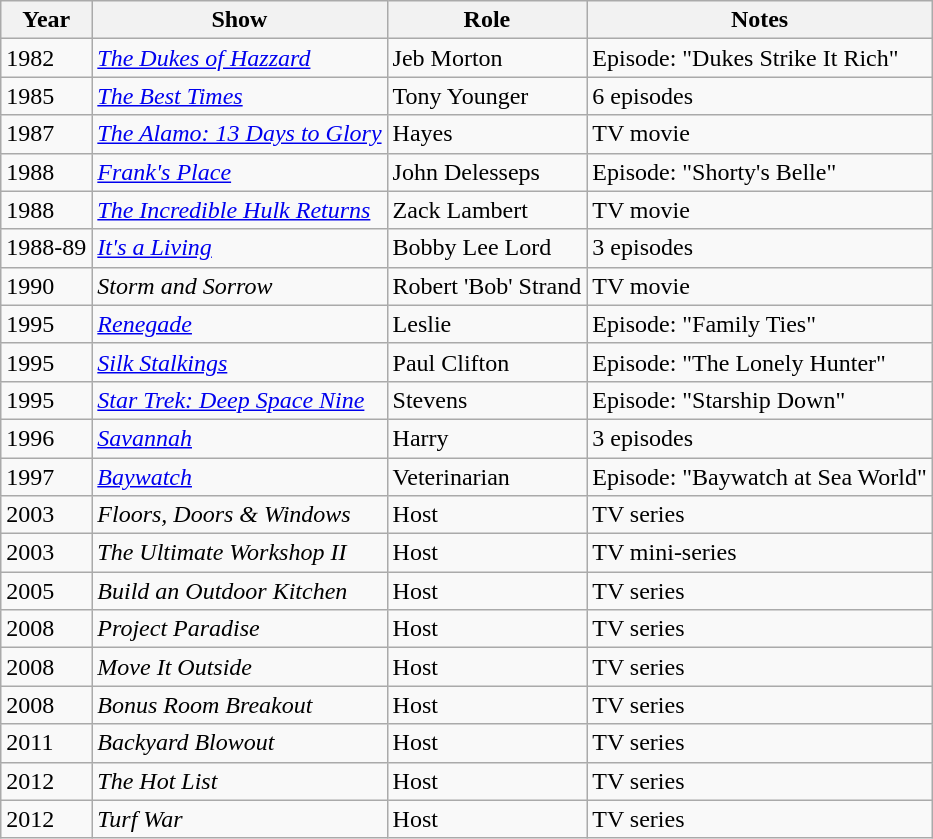<table class="wikitable sortable">
<tr>
<th>Year</th>
<th>Show</th>
<th>Role</th>
<th class="unsortable">Notes</th>
</tr>
<tr>
<td>1982</td>
<td><em><a href='#'>The Dukes of Hazzard</a></em></td>
<td>Jeb Morton</td>
<td>Episode: "Dukes Strike It Rich"</td>
</tr>
<tr>
<td>1985</td>
<td><em><a href='#'>The Best Times</a></em></td>
<td>Tony Younger</td>
<td>6 episodes</td>
</tr>
<tr>
<td>1987</td>
<td><em><a href='#'>The Alamo: 13 Days to Glory</a></em></td>
<td>Hayes</td>
<td>TV movie</td>
</tr>
<tr>
<td>1988</td>
<td><em><a href='#'>Frank's Place</a></em></td>
<td>John Delesseps</td>
<td>Episode: "Shorty's Belle"</td>
</tr>
<tr>
<td>1988</td>
<td><em><a href='#'>The Incredible Hulk Returns</a></em></td>
<td>Zack Lambert</td>
<td>TV movie</td>
</tr>
<tr>
<td>1988-89</td>
<td><em><a href='#'>It's a Living</a></em></td>
<td>Bobby Lee Lord</td>
<td>3 episodes</td>
</tr>
<tr>
<td>1990</td>
<td><em>Storm and Sorrow</em></td>
<td>Robert 'Bob' Strand</td>
<td>TV movie</td>
</tr>
<tr>
<td>1995</td>
<td><em><a href='#'>Renegade</a></em></td>
<td>Leslie</td>
<td>Episode: "Family Ties"</td>
</tr>
<tr>
<td>1995</td>
<td><em><a href='#'>Silk Stalkings</a></em></td>
<td>Paul Clifton</td>
<td>Episode: "The Lonely Hunter"</td>
</tr>
<tr>
<td>1995</td>
<td><em><a href='#'>Star Trek: Deep Space Nine</a> </em></td>
<td>Stevens</td>
<td>Episode: "Starship Down"</td>
</tr>
<tr>
<td>1996</td>
<td><em><a href='#'>Savannah</a></em></td>
<td>Harry</td>
<td>3 episodes</td>
</tr>
<tr>
<td>1997</td>
<td><em><a href='#'>Baywatch</a></em></td>
<td>Veterinarian</td>
<td>Episode: "Baywatch at Sea World"</td>
</tr>
<tr>
<td>2003</td>
<td><em>Floors, Doors & Windows</em></td>
<td>Host</td>
<td>TV series</td>
</tr>
<tr>
<td>2003</td>
<td><em>The Ultimate Workshop II</em></td>
<td>Host</td>
<td>TV mini-series</td>
</tr>
<tr>
<td>2005</td>
<td><em>Build an Outdoor Kitchen</em></td>
<td>Host</td>
<td>TV series</td>
</tr>
<tr>
<td>2008</td>
<td><em>Project Paradise</em></td>
<td>Host</td>
<td>TV series</td>
</tr>
<tr>
<td>2008</td>
<td><em>Move It Outside</em></td>
<td>Host</td>
<td>TV series</td>
</tr>
<tr>
<td>2008</td>
<td><em>Bonus Room Breakout</em></td>
<td>Host</td>
<td>TV series</td>
</tr>
<tr>
<td>2011</td>
<td><em>Backyard Blowout</em></td>
<td>Host</td>
<td>TV series</td>
</tr>
<tr>
<td>2012</td>
<td><em>The Hot List</em></td>
<td>Host</td>
<td>TV series</td>
</tr>
<tr>
<td>2012</td>
<td><em>Turf War</em></td>
<td>Host</td>
<td>TV series</td>
</tr>
</table>
